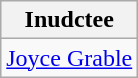<table class="wikitable">
<tr>
<th>Inudctee</th>
</tr>
<tr>
<td><a href='#'>Joyce Grable</a></td>
</tr>
</table>
